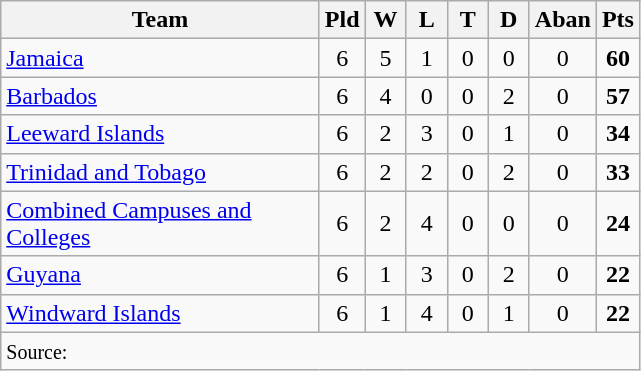<table class="wikitable" style="text-align: center;">
<tr>
<th width=205>Team</th>
<th width=20>Pld</th>
<th width=20>W</th>
<th width=20>L</th>
<th width=20>T</th>
<th width=20>D</th>
<th width=20>Aban</th>
<th width=20>Pts</th>
</tr>
<tr>
<td align=left><a href='#'>Jamaica</a></td>
<td>6</td>
<td>5</td>
<td>1</td>
<td>0</td>
<td>0</td>
<td>0</td>
<td><strong>60</strong></td>
</tr>
<tr>
<td align=left><a href='#'>Barbados</a></td>
<td>6</td>
<td>4</td>
<td>0</td>
<td>0</td>
<td>2</td>
<td>0</td>
<td><strong>57</strong></td>
</tr>
<tr>
<td align=left><a href='#'>Leeward Islands</a></td>
<td>6</td>
<td>2</td>
<td>3</td>
<td>0</td>
<td>1</td>
<td>0</td>
<td><strong>34</strong></td>
</tr>
<tr>
<td align=left><a href='#'>Trinidad and Tobago</a></td>
<td>6</td>
<td>2</td>
<td>2</td>
<td>0</td>
<td>2</td>
<td>0</td>
<td><strong>33</strong></td>
</tr>
<tr>
<td align=left><a href='#'>Combined Campuses and Colleges</a></td>
<td>6</td>
<td>2</td>
<td>4</td>
<td>0</td>
<td>0</td>
<td>0</td>
<td><strong>24</strong></td>
</tr>
<tr>
<td align=left><a href='#'>Guyana</a></td>
<td>6</td>
<td>1</td>
<td>3</td>
<td>0</td>
<td>2</td>
<td>0</td>
<td><strong>22</strong></td>
</tr>
<tr>
<td align=left><a href='#'>Windward Islands</a></td>
<td>6</td>
<td>1</td>
<td>4</td>
<td>0</td>
<td>1</td>
<td>0</td>
<td><strong>22</strong></td>
</tr>
<tr>
<td align=left colspan="11"><small>Source:</small></td>
</tr>
</table>
